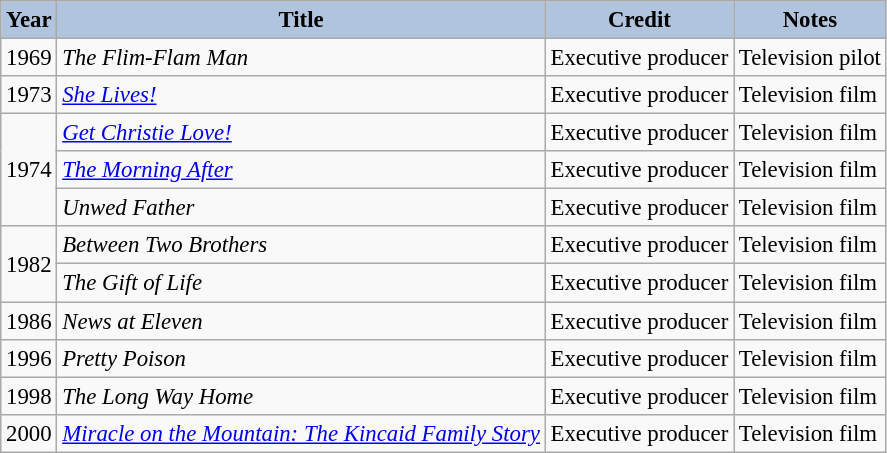<table class="wikitable" style="font-size:95%;">
<tr>
<th style="background:#B0C4DE;">Year</th>
<th style="background:#B0C4DE;">Title</th>
<th style="background:#B0C4DE;">Credit</th>
<th style="background:#B0C4DE;">Notes</th>
</tr>
<tr>
<td>1969</td>
<td><em>The Flim-Flam Man</em></td>
<td>Executive producer</td>
<td>Television pilot</td>
</tr>
<tr>
<td>1973</td>
<td><em><a href='#'>She Lives!</a></em></td>
<td>Executive producer</td>
<td>Television film</td>
</tr>
<tr>
<td rowspan=3>1974</td>
<td><em><a href='#'>Get Christie Love!</a></em></td>
<td>Executive producer</td>
<td>Television film</td>
</tr>
<tr>
<td><em><a href='#'>The Morning After</a></em></td>
<td>Executive producer</td>
<td>Television film</td>
</tr>
<tr>
<td><em>Unwed Father</em></td>
<td>Executive producer</td>
<td>Television film</td>
</tr>
<tr>
<td rowspan=2>1982</td>
<td><em>Between Two Brothers</em></td>
<td>Executive producer</td>
<td>Television film</td>
</tr>
<tr>
<td><em>The Gift of Life</em></td>
<td>Executive producer</td>
<td>Television film</td>
</tr>
<tr>
<td>1986</td>
<td><em>News at Eleven</em></td>
<td>Executive producer</td>
<td>Television film</td>
</tr>
<tr>
<td>1996</td>
<td><em>Pretty Poison</em></td>
<td>Executive producer</td>
<td>Television film</td>
</tr>
<tr>
<td>1998</td>
<td><em>The Long Way Home</em></td>
<td>Executive producer</td>
<td>Television film</td>
</tr>
<tr>
<td>2000</td>
<td><em><a href='#'>Miracle on the Mountain: The Kincaid Family Story</a></em></td>
<td>Executive producer</td>
<td>Television film</td>
</tr>
</table>
